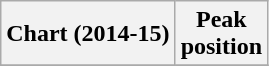<table class="wikitable sortable plainrowheaders" style="text-align:center">
<tr>
<th scope="col">Chart (2014-15)</th>
<th scope="col">Peak<br> position</th>
</tr>
<tr>
</tr>
</table>
